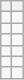<table class="wikitable" align="center">
<tr>
<th scope="col"></th>
<th scope="col"></th>
</tr>
<tr>
<td></td>
<td></td>
</tr>
<tr>
<td></td>
<td></td>
</tr>
<tr>
<td></td>
<td></td>
</tr>
<tr>
<td></td>
<td></td>
</tr>
<tr>
<td></td>
<td></td>
</tr>
<tr>
<td></td>
<td></td>
</tr>
</table>
